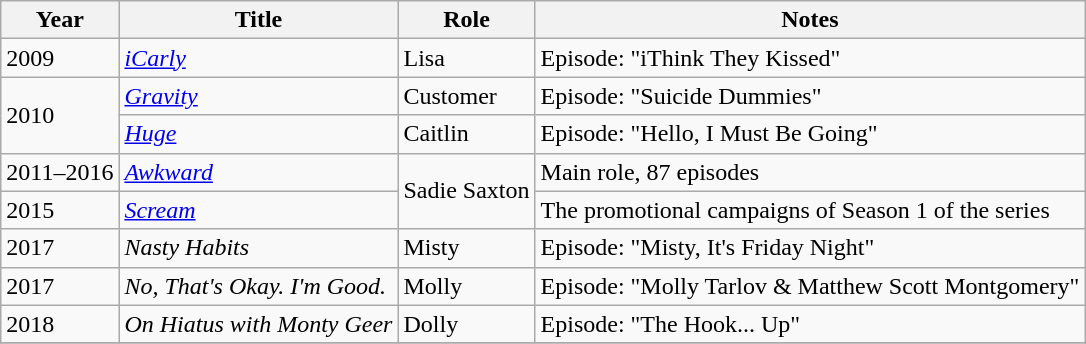<table class="wikitable sortable">
<tr>
<th>Year</th>
<th>Title</th>
<th>Role</th>
<th class="unsortable">Notes</th>
</tr>
<tr>
<td>2009</td>
<td><em><a href='#'>iCarly</a></em></td>
<td>Lisa</td>
<td>Episode: "iThink They Kissed"</td>
</tr>
<tr>
<td rowspan="2">2010</td>
<td><em><a href='#'>Gravity</a></em></td>
<td>Customer</td>
<td>Episode: "Suicide Dummies"</td>
</tr>
<tr>
<td><em><a href='#'>Huge</a></em></td>
<td>Caitlin</td>
<td>Episode: "Hello, I Must Be Going"</td>
</tr>
<tr>
<td>2011–2016</td>
<td><em><a href='#'>Awkward</a></em></td>
<td rowspan="2">Sadie Saxton</td>
<td>Main role, 87 episodes</td>
</tr>
<tr>
<td>2015</td>
<td><em><a href='#'>Scream</a></em></td>
<td>The promotional campaigns of Season 1 of the series</td>
</tr>
<tr>
<td>2017</td>
<td><em>Nasty Habits</em></td>
<td>Misty</td>
<td>Episode: "Misty, It's Friday Night"</td>
</tr>
<tr>
<td>2017</td>
<td><em>No, That's Okay. I'm Good.</em></td>
<td>Molly</td>
<td>Episode: "Molly Tarlov & Matthew Scott Montgomery"</td>
</tr>
<tr>
<td>2018</td>
<td><em>On Hiatus with Monty Geer</em></td>
<td>Dolly</td>
<td>Episode: "The Hook... Up"</td>
</tr>
<tr>
</tr>
</table>
